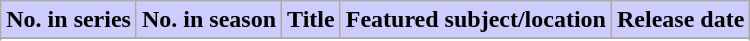<table class="wikitable plainrowheaders">
<tr style="color:black">
<th style="background-color: #ccccff;">No. in series</th>
<th style="background-color: #ccccff;">No. in season</th>
<th style="background-color: #ccccff;">Title</th>
<th style="background-color: #ccccff;">Featured subject/location</th>
<th style="background-color: #ccccff;">Release date</th>
</tr>
<tr>
</tr>
<tr>
</tr>
<tr>
</tr>
<tr>
</tr>
<tr>
</tr>
<tr>
</tr>
<tr>
</tr>
<tr>
</tr>
<tr>
</tr>
<tr>
</tr>
</table>
